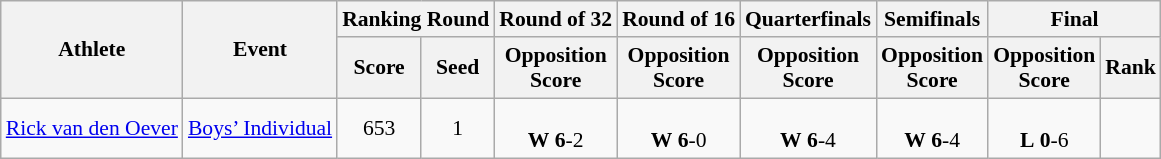<table class="wikitable" border="1" style="font-size:90%">
<tr>
<th rowspan=2>Athlete</th>
<th rowspan=2>Event</th>
<th colspan=2>Ranking Round</th>
<th>Round of 32</th>
<th>Round of 16</th>
<th>Quarterfinals</th>
<th>Semifinals</th>
<th colspan=2>Final</th>
</tr>
<tr>
<th>Score</th>
<th>Seed</th>
<th>Opposition<br>Score</th>
<th>Opposition<br>Score</th>
<th>Opposition<br>Score</th>
<th>Opposition<br>Score</th>
<th>Opposition<br>Score</th>
<th>Rank</th>
</tr>
<tr>
<td><a href='#'>Rick van den Oever</a></td>
<td><a href='#'>Boys’ Individual</a></td>
<td align=center>653</td>
<td align=center>1</td>
<td align=center> <br> <strong>W</strong> <strong>6</strong>-2</td>
<td align=center> <br> <strong>W</strong> <strong>6</strong>-0</td>
<td align=center> <br> <strong>W</strong> <strong>6</strong>-4</td>
<td align=center> <br> <strong>W</strong> <strong>6</strong>-4</td>
<td align=center> <br> <strong>L</strong> <strong>0</strong>-6</td>
<td align=center></td>
</tr>
</table>
